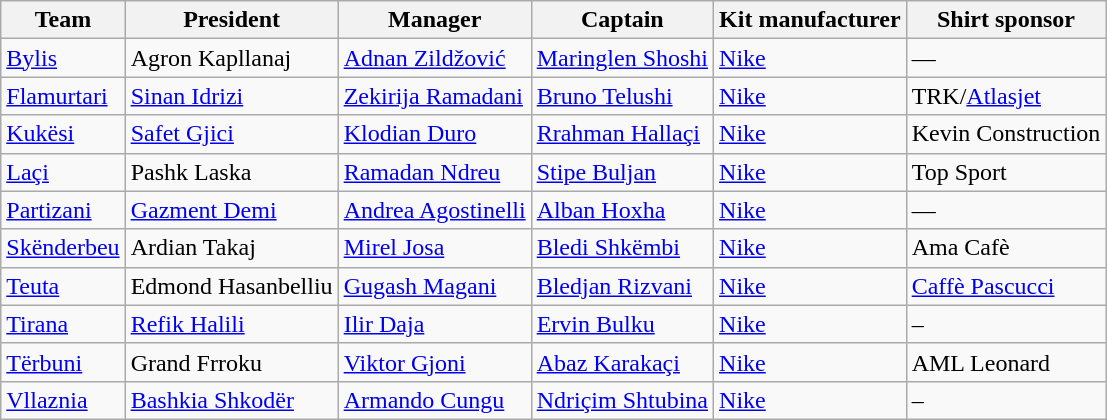<table class="wikitable sortable" style="text-align: left;">
<tr>
<th>Team</th>
<th>President</th>
<th>Manager</th>
<th>Captain</th>
<th>Kit manufacturer</th>
<th>Shirt sponsor</th>
</tr>
<tr>
<td><a href='#'>Bylis</a></td>
<td> Agron Kapllanaj</td>
<td> <a href='#'>Adnan Zildžović</a></td>
<td> <a href='#'>Maringlen Shoshi</a></td>
<td><a href='#'>Nike</a></td>
<td>—</td>
</tr>
<tr>
<td><a href='#'>Flamurtari</a></td>
<td> <a href='#'>Sinan Idrizi</a></td>
<td> <a href='#'>Zekirija Ramadani</a></td>
<td> <a href='#'>Bruno Telushi</a></td>
<td><a href='#'>Nike</a></td>
<td>TRK/<a href='#'>Atlasjet</a></td>
</tr>
<tr>
<td><a href='#'>Kukësi</a></td>
<td> <a href='#'>Safet Gjici</a></td>
<td> <a href='#'>Klodian Duro</a></td>
<td> <a href='#'>Rrahman Hallaçi</a></td>
<td><a href='#'>Nike</a></td>
<td>Kevin Construction</td>
</tr>
<tr>
<td><a href='#'>Laçi</a></td>
<td> Pashk Laska</td>
<td> <a href='#'>Ramadan Ndreu</a></td>
<td> <a href='#'>Stipe Buljan</a></td>
<td><a href='#'>Nike</a></td>
<td>Top Sport</td>
</tr>
<tr>
<td><a href='#'>Partizani</a></td>
<td> <a href='#'>Gazment Demi</a></td>
<td> <a href='#'>Andrea Agostinelli</a></td>
<td> <a href='#'>Alban Hoxha</a></td>
<td><a href='#'>Nike</a></td>
<td>—</td>
</tr>
<tr>
<td><a href='#'>Skënderbeu</a></td>
<td> Ardian Takaj</td>
<td> <a href='#'>Mirel Josa</a></td>
<td> <a href='#'>Bledi Shkëmbi</a></td>
<td><a href='#'>Nike</a></td>
<td>Ama Cafè</td>
</tr>
<tr>
<td><a href='#'>Teuta</a></td>
<td> Edmond Hasanbelliu</td>
<td> <a href='#'>Gugash Magani</a></td>
<td> <a href='#'>Bledjan Rizvani</a></td>
<td><a href='#'>Nike</a></td>
<td><a href='#'>Caffè Pascucci</a></td>
</tr>
<tr>
<td><a href='#'>Tirana</a></td>
<td> <a href='#'>Refik Halili</a></td>
<td> <a href='#'>Ilir Daja</a></td>
<td> <a href='#'>Ervin Bulku</a></td>
<td><a href='#'>Nike</a></td>
<td>–</td>
</tr>
<tr>
<td><a href='#'>Tërbuni</a></td>
<td> Grand Frroku</td>
<td> <a href='#'>Viktor Gjoni</a></td>
<td> <a href='#'>Abaz Karakaçi</a></td>
<td><a href='#'>Nike</a></td>
<td>AML Leonard</td>
</tr>
<tr>
<td><a href='#'>Vllaznia</a></td>
<td> <a href='#'>Bashkia Shkodër</a></td>
<td> <a href='#'>Armando Cungu</a></td>
<td> <a href='#'>Ndriçim Shtubina</a></td>
<td><a href='#'>Nike</a></td>
<td>–</td>
</tr>
</table>
